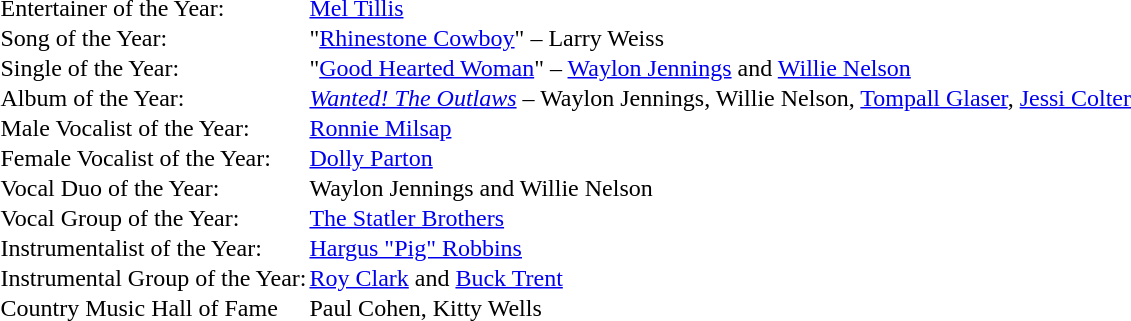<table cellspacing="0" border="0" cellpadding="1">
<tr>
<td>Entertainer of the Year:</td>
<td><a href='#'>Mel Tillis</a></td>
</tr>
<tr>
<td>Song of the Year:</td>
<td>"<a href='#'>Rhinestone Cowboy</a>" – Larry Weiss</td>
</tr>
<tr>
<td>Single of the Year:</td>
<td>"<a href='#'>Good Hearted Woman</a>" – <a href='#'>Waylon Jennings</a> and <a href='#'>Willie Nelson</a></td>
</tr>
<tr>
<td>Album of the Year:</td>
<td><em><a href='#'>Wanted! The Outlaws</a></em> – Waylon Jennings, Willie Nelson, <a href='#'>Tompall Glaser</a>, <a href='#'>Jessi Colter</a></td>
</tr>
<tr>
<td>Male Vocalist of the Year:</td>
<td><a href='#'>Ronnie Milsap</a></td>
</tr>
<tr>
<td>Female Vocalist of the Year:</td>
<td><a href='#'>Dolly Parton</a></td>
</tr>
<tr>
<td>Vocal Duo of the Year:</td>
<td>Waylon Jennings and Willie Nelson</td>
</tr>
<tr>
<td>Vocal Group of the Year:</td>
<td><a href='#'>The Statler Brothers</a></td>
</tr>
<tr>
<td>Instrumentalist of the Year:</td>
<td><a href='#'>Hargus "Pig" Robbins</a></td>
</tr>
<tr>
<td>Instrumental Group of the Year:</td>
<td><a href='#'>Roy Clark</a> and <a href='#'>Buck Trent</a></td>
</tr>
<tr>
<td>Country Music Hall of Fame</td>
<td>Paul Cohen, Kitty Wells</td>
</tr>
</table>
